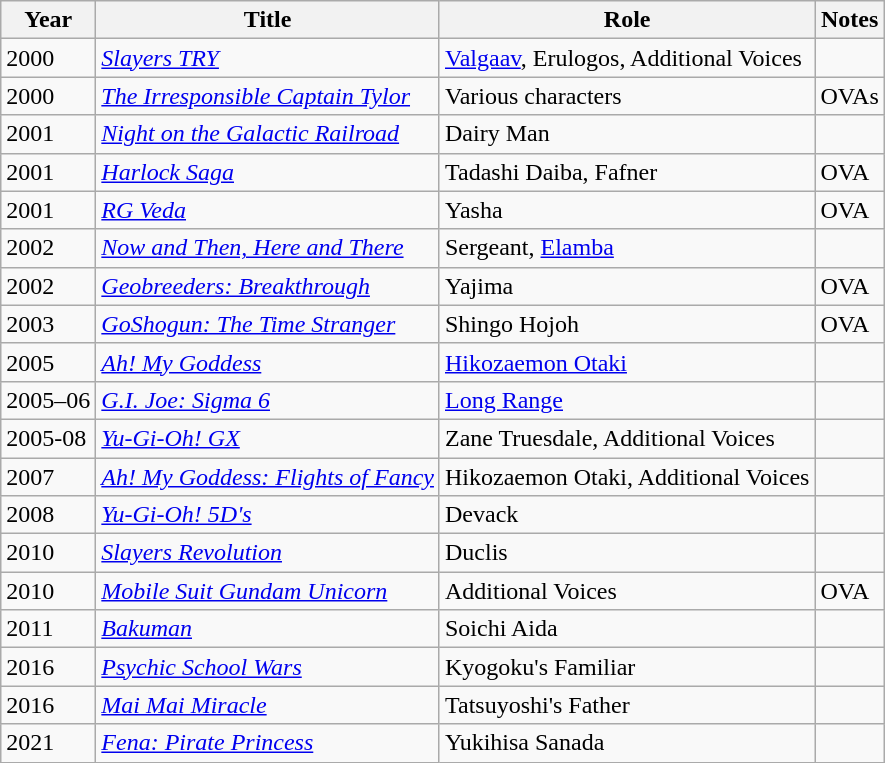<table class="wikitable">
<tr>
<th>Year</th>
<th>Title</th>
<th>Role</th>
<th>Notes</th>
</tr>
<tr>
<td>2000</td>
<td><em><a href='#'>Slayers TRY</a></em></td>
<td><a href='#'>Valgaav</a>, Erulogos, Additional Voices</td>
<td></td>
</tr>
<tr>
<td>2000</td>
<td><em><a href='#'>The Irresponsible Captain Tylor</a></em></td>
<td>Various characters</td>
<td>OVAs</td>
</tr>
<tr>
<td>2001</td>
<td><em><a href='#'>Night on the Galactic Railroad</a></em></td>
<td>Dairy Man</td>
<td></td>
</tr>
<tr>
<td>2001</td>
<td><em><a href='#'>Harlock Saga</a></em></td>
<td>Tadashi Daiba, Fafner</td>
<td>OVA</td>
</tr>
<tr>
<td>2001</td>
<td><em><a href='#'>RG Veda</a></em></td>
<td>Yasha</td>
<td>OVA</td>
</tr>
<tr>
<td>2002</td>
<td><em><a href='#'>Now and Then, Here and There</a></em></td>
<td>Sergeant, <a href='#'>Elamba</a></td>
<td></td>
</tr>
<tr>
<td>2002</td>
<td><em><a href='#'>Geobreeders: Breakthrough</a></em></td>
<td>Yajima</td>
<td>OVA</td>
</tr>
<tr>
<td>2003</td>
<td><em><a href='#'>GoShogun: The Time Stranger</a></em></td>
<td>Shingo Hojoh</td>
<td>OVA</td>
</tr>
<tr>
<td>2005</td>
<td><em><a href='#'>Ah! My Goddess</a></em></td>
<td><a href='#'>Hikozaemon Otaki</a></td>
<td></td>
</tr>
<tr>
<td>2005–06</td>
<td><em><a href='#'>G.I. Joe: Sigma 6</a></em></td>
<td><a href='#'>Long Range</a></td>
<td></td>
</tr>
<tr>
<td>2005-08</td>
<td><em><a href='#'>Yu-Gi-Oh! GX</a></em></td>
<td>Zane Truesdale, Additional Voices</td>
<td></td>
</tr>
<tr>
<td>2007</td>
<td><em><a href='#'>Ah! My Goddess: Flights of Fancy</a></em></td>
<td>Hikozaemon Otaki, Additional Voices</td>
<td></td>
</tr>
<tr>
<td>2008</td>
<td><em><a href='#'>Yu-Gi-Oh! 5D's</a></em></td>
<td>Devack</td>
<td></td>
</tr>
<tr>
<td>2010</td>
<td><em><a href='#'>Slayers Revolution</a></em></td>
<td>Duclis</td>
<td></td>
</tr>
<tr>
<td>2010</td>
<td><em><a href='#'>Mobile Suit Gundam Unicorn</a></em></td>
<td>Additional Voices</td>
<td>OVA</td>
</tr>
<tr>
<td>2011</td>
<td><em><a href='#'>Bakuman</a></em></td>
<td>Soichi Aida</td>
<td></td>
</tr>
<tr>
<td>2016</td>
<td><em><a href='#'>Psychic School Wars</a></em></td>
<td>Kyogoku's Familiar</td>
<td></td>
</tr>
<tr>
<td>2016</td>
<td><em><a href='#'>Mai Mai Miracle</a></em></td>
<td>Tatsuyoshi's Father</td>
<td></td>
</tr>
<tr>
<td>2021</td>
<td><em><a href='#'>Fena: Pirate Princess</a></em></td>
<td>Yukihisa Sanada </td>
<td></td>
</tr>
</table>
